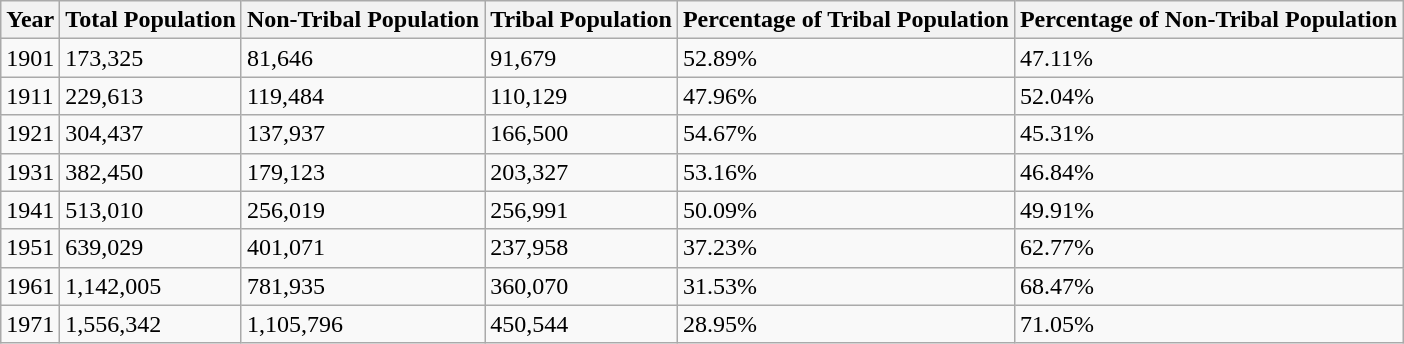<table class="wikitable">
<tr>
<th>Year</th>
<th>Total Population</th>
<th>Non-Tribal Population</th>
<th>Tribal Population</th>
<th>Percentage of Tribal Population</th>
<th>Percentage of Non-Tribal Population</th>
</tr>
<tr>
<td>1901</td>
<td>173,325</td>
<td>81,646</td>
<td>91,679</td>
<td>52.89%</td>
<td>47.11%</td>
</tr>
<tr>
<td>1911</td>
<td>229,613</td>
<td>119,484</td>
<td>110,129</td>
<td>47.96%</td>
<td>52.04%</td>
</tr>
<tr>
<td>1921</td>
<td>304,437</td>
<td>137,937</td>
<td>166,500</td>
<td>54.67%</td>
<td>45.31%</td>
</tr>
<tr>
<td>1931</td>
<td>382,450</td>
<td>179,123</td>
<td>203,327</td>
<td>53.16%</td>
<td>46.84%</td>
</tr>
<tr>
<td>1941</td>
<td>513,010</td>
<td>256,019</td>
<td>256,991</td>
<td>50.09%</td>
<td>49.91%</td>
</tr>
<tr>
<td>1951</td>
<td>639,029</td>
<td>401,071</td>
<td>237,958</td>
<td>37.23%</td>
<td>62.77%</td>
</tr>
<tr>
<td>1961</td>
<td>1,142,005</td>
<td>781,935</td>
<td>360,070</td>
<td>31.53%</td>
<td>68.47%</td>
</tr>
<tr>
<td>1971</td>
<td>1,556,342</td>
<td>1,105,796</td>
<td>450,544</td>
<td>28.95%</td>
<td>71.05%</td>
</tr>
</table>
